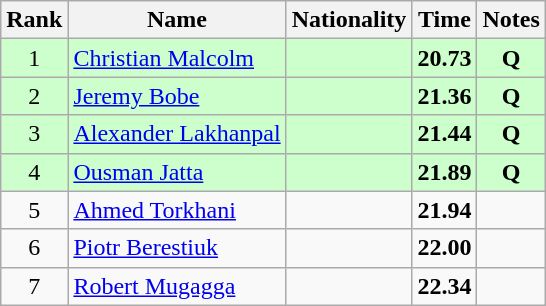<table class="wikitable sortable" style="text-align:center">
<tr>
<th>Rank</th>
<th>Name</th>
<th>Nationality</th>
<th>Time</th>
<th>Notes</th>
</tr>
<tr bgcolor=ccffcc>
<td>1</td>
<td align=left><a href='#'>Christian Malcolm</a></td>
<td align=left></td>
<td><strong>20.73</strong></td>
<td><strong>Q</strong></td>
</tr>
<tr bgcolor=ccffcc>
<td>2</td>
<td align=left><a href='#'>Jeremy Bobe</a></td>
<td align=left></td>
<td><strong>21.36</strong></td>
<td><strong>Q</strong></td>
</tr>
<tr bgcolor=ccffcc>
<td>3</td>
<td align=left><a href='#'>Alexander Lakhanpal</a></td>
<td align=left></td>
<td><strong>21.44</strong></td>
<td><strong>Q</strong></td>
</tr>
<tr bgcolor=ccffcc>
<td>4</td>
<td align=left><a href='#'>Ousman Jatta</a></td>
<td align=left></td>
<td><strong>21.89</strong></td>
<td><strong>Q</strong></td>
</tr>
<tr>
<td>5</td>
<td align=left><a href='#'>Ahmed Torkhani</a></td>
<td align=left></td>
<td><strong>21.94</strong></td>
<td></td>
</tr>
<tr>
<td>6</td>
<td align=left><a href='#'>Piotr Berestiuk</a></td>
<td align=left></td>
<td><strong>22.00</strong></td>
<td></td>
</tr>
<tr>
<td>7</td>
<td align=left><a href='#'>Robert Mugagga</a></td>
<td align=left></td>
<td><strong>22.34</strong></td>
<td></td>
</tr>
</table>
